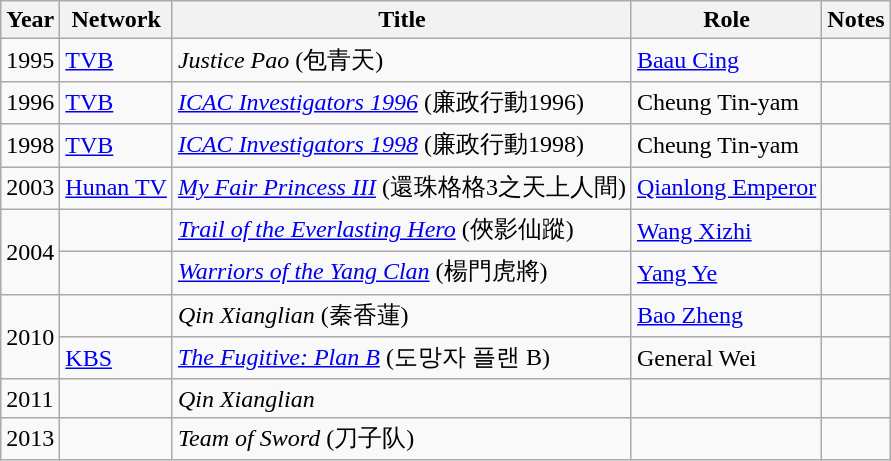<table class="wikitable sortable">
<tr>
<th>Year</th>
<th>Network</th>
<th>Title</th>
<th>Role</th>
<th class="unsortable">Notes</th>
</tr>
<tr>
<td>1995</td>
<td><a href='#'>TVB</a></td>
<td><em>Justice Pao</em> (包青天)</td>
<td><a href='#'>Baau Cing</a></td>
<td></td>
</tr>
<tr>
<td>1996</td>
<td><a href='#'>TVB</a></td>
<td><em><a href='#'>ICAC Investigators 1996</a></em> (廉政行動1996)</td>
<td>Cheung Tin-yam</td>
<td></td>
</tr>
<tr>
<td>1998</td>
<td><a href='#'>TVB</a></td>
<td><em><a href='#'>ICAC Investigators 1998</a></em> (廉政行動1998)</td>
<td>Cheung Tin-yam</td>
<td></td>
</tr>
<tr>
<td>2003</td>
<td><a href='#'>Hunan TV</a></td>
<td><em><a href='#'>My Fair Princess III</a></em> (還珠格格3之天上人間)</td>
<td><a href='#'>Qianlong Emperor</a></td>
<td></td>
</tr>
<tr>
<td rowspan=2>2004</td>
<td></td>
<td><em><a href='#'>Trail of the Everlasting Hero</a></em> (俠影仙蹤)</td>
<td><a href='#'>Wang Xizhi</a></td>
<td></td>
</tr>
<tr>
<td></td>
<td><em><a href='#'>Warriors of the Yang Clan</a></em> (楊門虎將)</td>
<td><a href='#'>Yang Ye</a></td>
<td></td>
</tr>
<tr>
<td rowspan=2>2010</td>
<td></td>
<td><em>Qin Xianglian</em> (秦香蓮)</td>
<td><a href='#'>Bao Zheng</a></td>
<td></td>
</tr>
<tr>
<td><a href='#'>KBS</a></td>
<td><em><a href='#'>The Fugitive: Plan B</a></em> (도망자 플랜 B)</td>
<td>General Wei</td>
<td></td>
</tr>
<tr>
<td>2011</td>
<td></td>
<td><em>Qin Xianglian</em></td>
<td></td>
<td></td>
</tr>
<tr>
<td>2013</td>
<td></td>
<td><em>Team of Sword</em> (刀子队)</td>
<td></td>
<td></td>
</tr>
</table>
